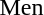<table>
<tr>
<td>Men</td>
<td></td>
<td></td>
<td></td>
</tr>
</table>
